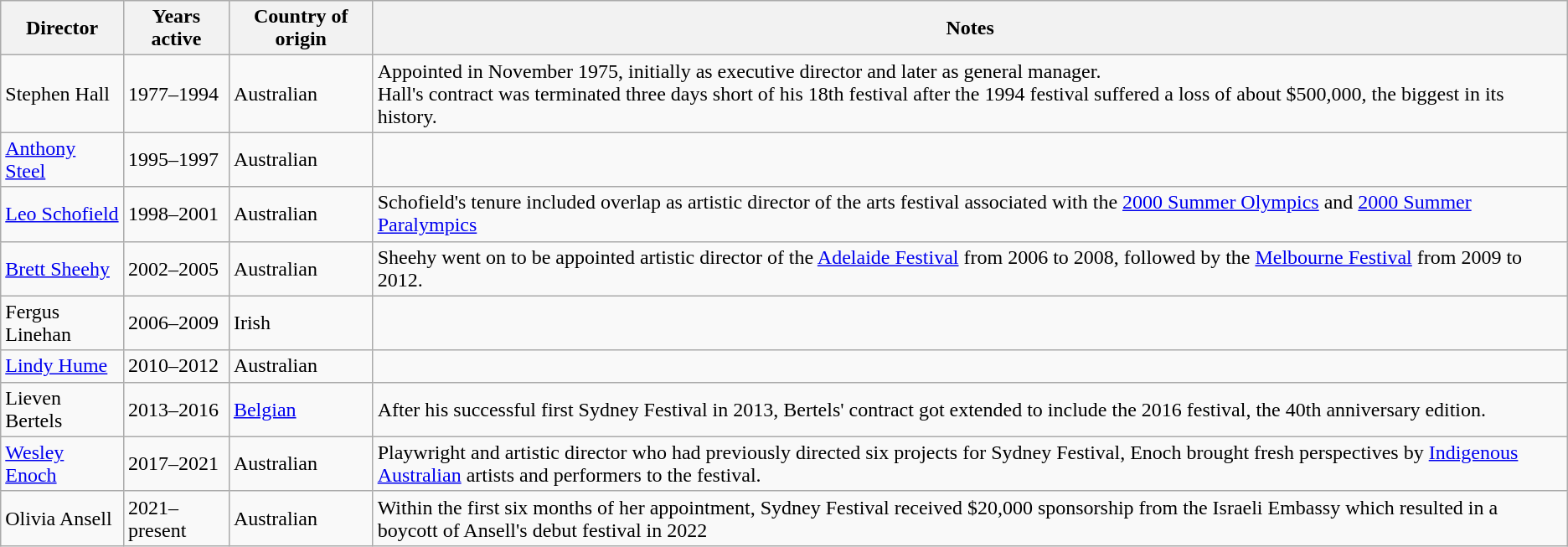<table class="wikitable">
<tr>
<th>Director</th>
<th>Years active</th>
<th>Country of origin</th>
<th>Notes</th>
</tr>
<tr>
<td>Stephen Hall</td>
<td>1977–1994</td>
<td>Australian</td>
<td>Appointed in November 1975, initially as executive director and later as general manager.<br>Hall's contract was terminated three days short of his 18th festival after the 1994 festival suffered a loss of about $500,000, the biggest in its history.</td>
</tr>
<tr>
<td><a href='#'>Anthony Steel</a></td>
<td>1995–1997</td>
<td>Australian</td>
<td></td>
</tr>
<tr>
<td><a href='#'>Leo Schofield</a></td>
<td>1998–2001</td>
<td>Australian</td>
<td>Schofield's tenure included overlap as artistic director of the arts festival associated with the <a href='#'>2000 Summer Olympics</a> and <a href='#'>2000 Summer Paralympics</a></td>
</tr>
<tr>
<td><a href='#'>Brett Sheehy</a></td>
<td>2002–2005</td>
<td>Australian</td>
<td>Sheehy went on to be appointed artistic director of the <a href='#'>Adelaide Festival</a> from 2006 to 2008, followed by the <a href='#'>Melbourne Festival</a> from 2009 to 2012.</td>
</tr>
<tr>
<td>Fergus Linehan</td>
<td>2006–2009</td>
<td>Irish</td>
<td></td>
</tr>
<tr>
<td><a href='#'>Lindy Hume</a></td>
<td>2010–2012</td>
<td>Australian</td>
<td></td>
</tr>
<tr>
<td>Lieven Bertels</td>
<td>2013–2016</td>
<td><a href='#'>Belgian</a></td>
<td>After his successful first Sydney Festival in 2013, Bertels' contract got extended to include the 2016 festival, the 40th anniversary edition.</td>
</tr>
<tr>
<td><a href='#'>Wesley Enoch</a></td>
<td>2017–2021</td>
<td>Australian</td>
<td>Playwright and artistic director who had previously directed six projects for Sydney Festival, Enoch brought fresh perspectives by <a href='#'>Indigenous Australian</a> artists and performers to the festival.</td>
</tr>
<tr>
<td>Olivia Ansell</td>
<td>2021–present</td>
<td>Australian</td>
<td>Within the first six months of her appointment, Sydney Festival received $20,000 sponsorship from the Israeli Embassy which resulted in a boycott of Ansell's debut festival in 2022</td>
</tr>
</table>
